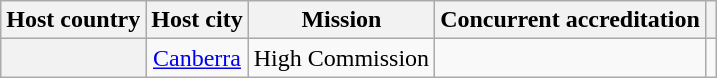<table class="wikitable plainrowheaders" style="text-align:center;">
<tr>
<th scope="col">Host country</th>
<th scope="col">Host city</th>
<th scope="col">Mission</th>
<th scope="col">Concurrent accreditation</th>
<th scope="col"></th>
</tr>
<tr>
<th scope="row"></th>
<td><a href='#'>Canberra</a></td>
<td>High Commission</td>
<td></td>
<td></td>
</tr>
</table>
